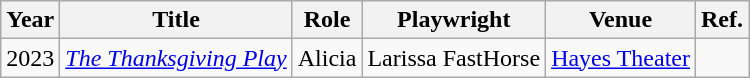<table class="wikitable unsortable">
<tr>
<th>Year</th>
<th>Title</th>
<th>Role</th>
<th>Playwright</th>
<th>Venue</th>
<th>Ref.</th>
</tr>
<tr>
<td>2023</td>
<td><em><a href='#'>The Thanksgiving Play</a></em></td>
<td>Alicia</td>
<td>Larissa FastHorse</td>
<td><a href='#'>Hayes Theater</a></td>
<td></td>
</tr>
</table>
